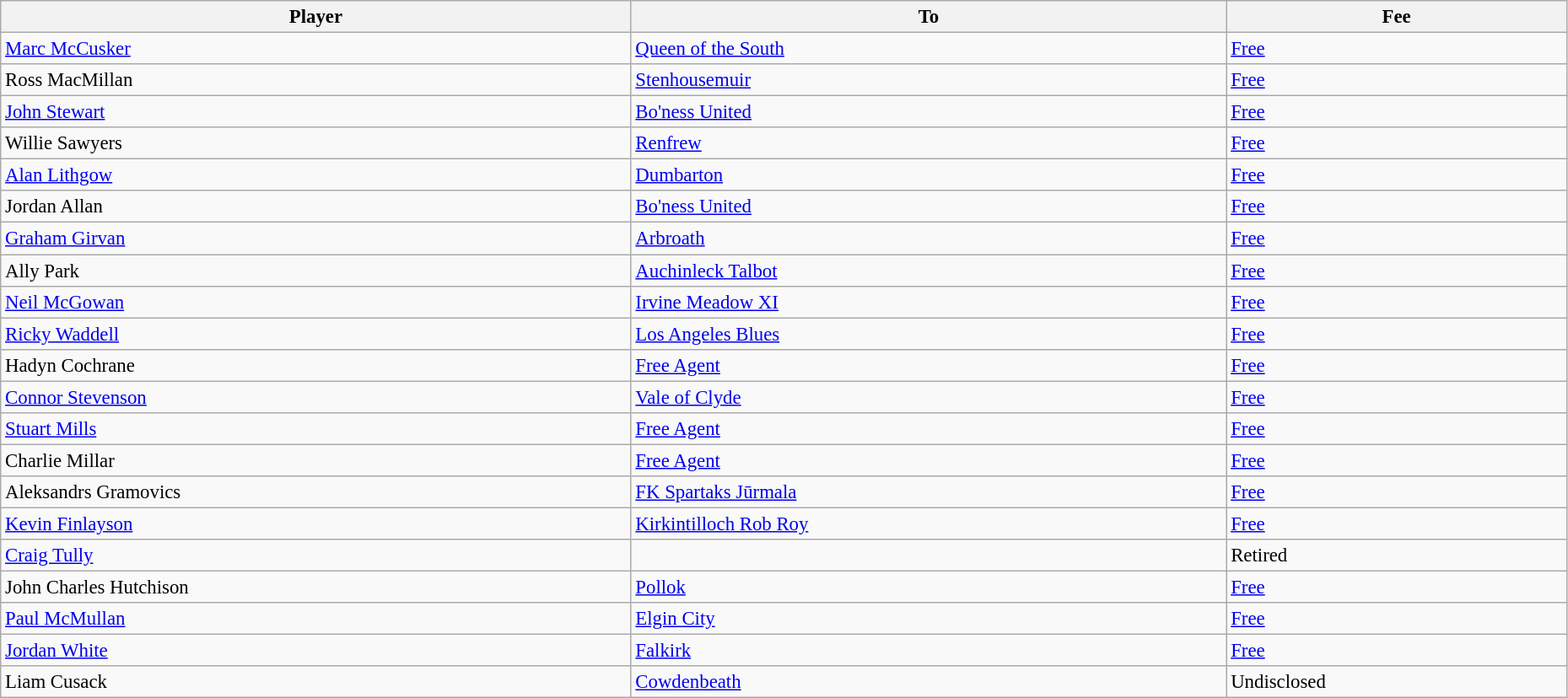<table class="wikitable" style="text-align:center; font-size:95%;width:98%; text-align:left">
<tr>
<th>Player</th>
<th>To</th>
<th>Fee</th>
</tr>
<tr>
<td> <a href='#'>Marc McCusker</a></td>
<td> <a href='#'>Queen of the South</a></td>
<td><a href='#'>Free</a></td>
</tr>
<tr>
<td> Ross MacMillan</td>
<td> <a href='#'>Stenhousemuir</a></td>
<td><a href='#'>Free</a></td>
</tr>
<tr>
<td> <a href='#'>John Stewart</a></td>
<td> <a href='#'>Bo'ness United</a></td>
<td><a href='#'>Free</a></td>
</tr>
<tr>
<td> Willie Sawyers</td>
<td> <a href='#'>Renfrew</a></td>
<td><a href='#'>Free</a></td>
</tr>
<tr>
<td> <a href='#'>Alan Lithgow</a></td>
<td> <a href='#'>Dumbarton</a></td>
<td><a href='#'>Free</a></td>
</tr>
<tr>
<td> Jordan Allan</td>
<td> <a href='#'>Bo'ness United</a></td>
<td><a href='#'>Free</a></td>
</tr>
<tr>
<td> <a href='#'>Graham Girvan</a></td>
<td> <a href='#'>Arbroath</a></td>
<td><a href='#'>Free</a></td>
</tr>
<tr>
<td> Ally Park</td>
<td> <a href='#'>Auchinleck Talbot</a></td>
<td><a href='#'>Free</a></td>
</tr>
<tr>
<td> <a href='#'>Neil McGowan</a></td>
<td> <a href='#'>Irvine Meadow XI</a></td>
<td><a href='#'>Free</a></td>
</tr>
<tr>
<td> <a href='#'>Ricky Waddell</a></td>
<td> <a href='#'>Los Angeles Blues</a></td>
<td><a href='#'>Free</a></td>
</tr>
<tr>
<td> Hadyn Cochrane</td>
<td><a href='#'>Free Agent</a></td>
<td><a href='#'>Free</a></td>
</tr>
<tr>
<td> <a href='#'>Connor Stevenson</a></td>
<td> <a href='#'>Vale of Clyde</a></td>
<td><a href='#'>Free</a></td>
</tr>
<tr>
<td> <a href='#'>Stuart Mills</a></td>
<td><a href='#'>Free Agent</a></td>
<td><a href='#'>Free</a></td>
</tr>
<tr>
<td>  Charlie Millar</td>
<td><a href='#'>Free Agent</a></td>
<td><a href='#'>Free</a></td>
</tr>
<tr>
<td> Aleksandrs Gramovics</td>
<td> <a href='#'>FK Spartaks Jūrmala</a></td>
<td><a href='#'>Free</a></td>
</tr>
<tr>
<td> <a href='#'>Kevin Finlayson</a></td>
<td> <a href='#'>Kirkintilloch Rob Roy</a></td>
<td><a href='#'>Free</a></td>
</tr>
<tr>
<td> <a href='#'>Craig Tully</a></td>
<td></td>
<td>Retired</td>
</tr>
<tr>
<td> John Charles Hutchison</td>
<td> <a href='#'>Pollok</a></td>
<td><a href='#'>Free</a></td>
</tr>
<tr>
<td> <a href='#'>Paul McMullan</a></td>
<td> <a href='#'>Elgin City</a></td>
<td><a href='#'>Free</a></td>
</tr>
<tr>
<td> <a href='#'>Jordan White</a></td>
<td> <a href='#'>Falkirk</a></td>
<td><a href='#'>Free</a></td>
</tr>
<tr>
<td> Liam Cusack</td>
<td> <a href='#'>Cowdenbeath</a></td>
<td>Undisclosed</td>
</tr>
</table>
